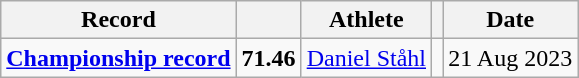<table class="wikitable">
<tr>
<th>Record</th>
<th></th>
<th>Athlete</th>
<th></th>
<th>Date</th>
</tr>
<tr>
<td><strong><a href='#'>Championship record</a></strong></td>
<td align=center><strong>71.46</strong></td>
<td><a href='#'>Daniel Ståhl</a></td>
<td></td>
<td align=right>21 Aug 2023</td>
</tr>
</table>
